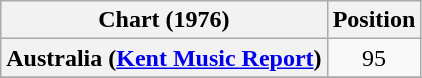<table class="wikitable plainrowheaders">
<tr>
<th scope="col">Chart (1976)</th>
<th scope="col">Position</th>
</tr>
<tr>
<th scope="row">Australia (<a href='#'>Kent Music Report</a>)</th>
<td style="text-align:center;">95</td>
</tr>
<tr>
</tr>
</table>
